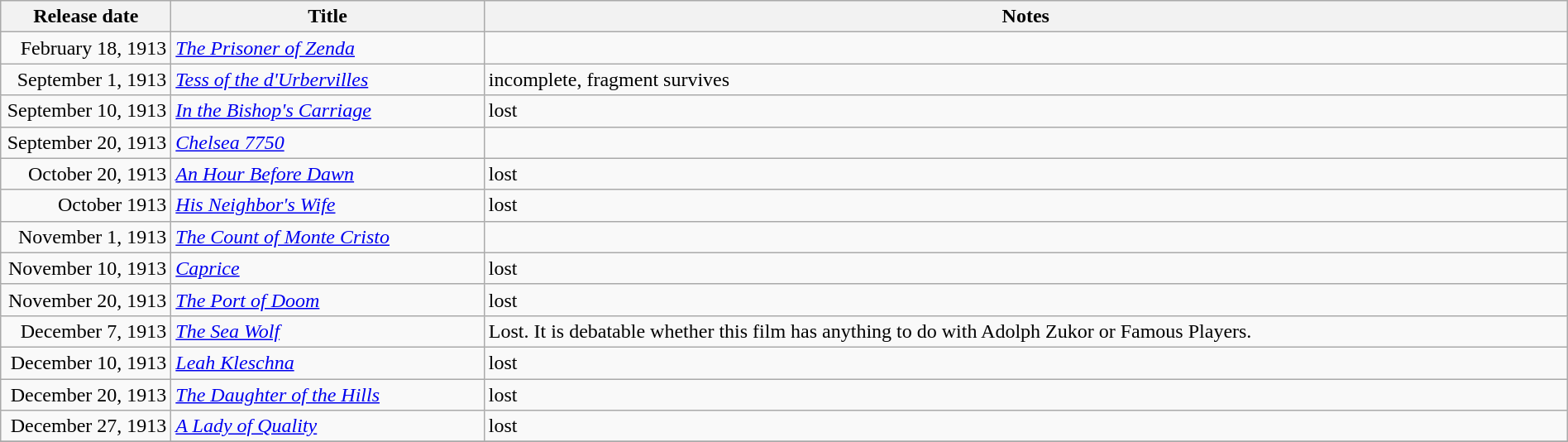<table class="wikitable sortable" style="width:100%;">
<tr>
<th scope="col" style="width:130px;">Release date</th>
<th>Title</th>
<th>Notes</th>
</tr>
<tr>
<td style="text-align:right;">February 18, 1913</td>
<td><em><a href='#'>The Prisoner of Zenda</a></em></td>
<td></td>
</tr>
<tr>
<td style="text-align:right;">September 1, 1913</td>
<td><em><a href='#'>Tess of the d'Urbervilles</a></em></td>
<td>incomplete, fragment survives</td>
</tr>
<tr>
<td style="text-align:right;">September 10, 1913</td>
<td><em><a href='#'>In the Bishop's Carriage</a></em></td>
<td>lost</td>
</tr>
<tr>
<td style="text-align:right;">September 20, 1913</td>
<td><em><a href='#'>Chelsea 7750</a></em></td>
<td></td>
</tr>
<tr>
<td style="text-align:right;">October 20, 1913</td>
<td><em><a href='#'>An Hour Before Dawn</a></em></td>
<td>lost</td>
</tr>
<tr>
<td style="text-align:right;">October 1913</td>
<td><em><a href='#'>His Neighbor's Wife</a></em></td>
<td>lost</td>
</tr>
<tr>
<td style="text-align:right;">November 1, 1913</td>
<td><em><a href='#'>The Count of Monte Cristo</a></em></td>
<td></td>
</tr>
<tr>
<td style="text-align:right;">November 10, 1913</td>
<td><em><a href='#'>Caprice</a></em></td>
<td>lost</td>
</tr>
<tr>
<td style="text-align:right;">November 20, 1913</td>
<td><em><a href='#'>The Port of Doom</a></em></td>
<td>lost</td>
</tr>
<tr>
<td style="text-align:right;">December 7, 1913</td>
<td><em><a href='#'>The Sea Wolf</a></em></td>
<td>Lost. It is debatable whether this film has anything to do with Adolph Zukor or Famous Players.</td>
</tr>
<tr>
<td style="text-align:right;">December 10, 1913</td>
<td><em><a href='#'>Leah Kleschna</a></em></td>
<td>lost</td>
</tr>
<tr>
<td style="text-align:right;">December 20, 1913</td>
<td><em><a href='#'>The Daughter of the Hills</a></em></td>
<td>lost</td>
</tr>
<tr>
<td style="text-align:right;">December 27, 1913</td>
<td><em><a href='#'>A Lady of Quality</a></em></td>
<td>lost</td>
</tr>
<tr>
</tr>
</table>
